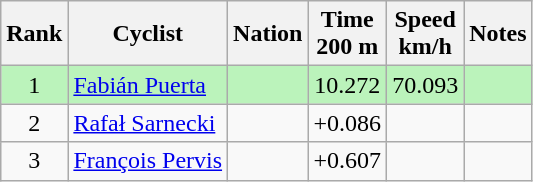<table class="wikitable sortable" style="text-align:center;">
<tr>
<th>Rank</th>
<th>Cyclist</th>
<th>Nation</th>
<th>Time<br>200 m</th>
<th>Speed<br>km/h</th>
<th>Notes</th>
</tr>
<tr bgcolor=bbf3bb>
<td>1</td>
<td align=left><a href='#'>Fabián Puerta</a></td>
<td align=left></td>
<td>10.272</td>
<td>70.093</td>
<td></td>
</tr>
<tr>
<td>2</td>
<td align=left><a href='#'>Rafał Sarnecki</a></td>
<td align=left></td>
<td data-sort-value=10.358>+0.086</td>
<td></td>
<td></td>
</tr>
<tr>
<td>3</td>
<td align=left><a href='#'>François Pervis</a></td>
<td align=left></td>
<td data-sort-value=10.879>+0.607</td>
<td></td>
<td></td>
</tr>
</table>
